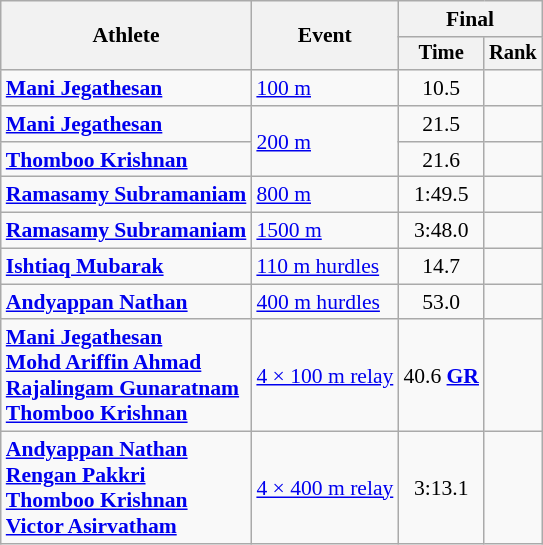<table class="wikitable" style="font-size:90%">
<tr>
<th rowspan="2">Athlete</th>
<th rowspan="2">Event</th>
<th colspan="2">Final</th>
</tr>
<tr style="font-size:95%">
<th>Time</th>
<th>Rank</th>
</tr>
<tr align=center>
<td align=left><strong><a href='#'>Mani Jegathesan</a></strong></td>
<td align=left><a href='#'>100 m</a></td>
<td>10.5</td>
<td></td>
</tr>
<tr align=center>
<td align=left><strong><a href='#'>Mani Jegathesan</a></strong></td>
<td align=left rowspan=2><a href='#'>200 m</a></td>
<td>21.5</td>
<td></td>
</tr>
<tr align=center>
<td align=left><strong><a href='#'>Thomboo Krishnan</a></strong></td>
<td>21.6</td>
<td></td>
</tr>
<tr align=center>
<td align=left><strong><a href='#'>Ramasamy Subramaniam</a></strong></td>
<td align=left><a href='#'>800 m</a></td>
<td>1:49.5</td>
<td></td>
</tr>
<tr align=center>
<td align=left><strong><a href='#'>Ramasamy Subramaniam</a></strong></td>
<td align=left><a href='#'>1500 m</a></td>
<td>3:48.0</td>
<td></td>
</tr>
<tr align=center>
<td align=left><strong><a href='#'>Ishtiaq Mubarak</a></strong></td>
<td align=left><a href='#'>110 m hurdles</a></td>
<td>14.7</td>
<td></td>
</tr>
<tr align=center>
<td align=left><strong><a href='#'>Andyappan Nathan</a></strong></td>
<td align=left><a href='#'>400 m hurdles</a></td>
<td>53.0</td>
<td></td>
</tr>
<tr align=center>
<td align=left><strong><a href='#'>Mani Jegathesan</a><br><a href='#'>Mohd Ariffin Ahmad</a><br><a href='#'>Rajalingam Gunaratnam</a><br><a href='#'>Thomboo Krishnan</a></strong></td>
<td align=left><a href='#'>4 × 100 m relay</a></td>
<td>40.6 <strong><a href='#'>GR</a></strong></td>
<td></td>
</tr>
<tr align=center>
<td align=left><strong><a href='#'>Andyappan Nathan</a><br><a href='#'>Rengan Pakkri</a><br><a href='#'>Thomboo Krishnan</a><br><a href='#'>Victor Asirvatham</a></strong></td>
<td align=left><a href='#'>4 × 400 m relay</a></td>
<td>3:13.1</td>
<td></td>
</tr>
</table>
